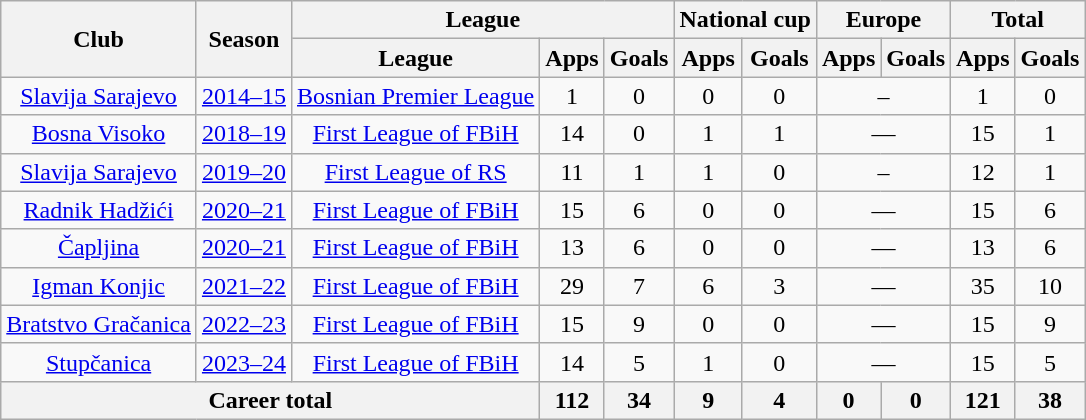<table class="wikitable" style="text-align:center">
<tr>
<th rowspan="2">Club</th>
<th rowspan="2">Season</th>
<th colspan="3">League</th>
<th colspan="2">National cup</th>
<th colspan="2">Europe</th>
<th colspan="2">Total</th>
</tr>
<tr>
<th>League</th>
<th>Apps</th>
<th>Goals</th>
<th>Apps</th>
<th>Goals</th>
<th>Apps</th>
<th>Goals</th>
<th>Apps</th>
<th>Goals</th>
</tr>
<tr>
<td><a href='#'>Slavija Sarajevo</a></td>
<td><a href='#'>2014–15</a></td>
<td><a href='#'>Bosnian Premier League</a></td>
<td>1</td>
<td>0</td>
<td>0</td>
<td>0</td>
<td colspan="2">–</td>
<td>1</td>
<td>0</td>
</tr>
<tr>
<td><a href='#'>Bosna Visoko</a></td>
<td><a href='#'>2018–19</a></td>
<td><a href='#'>First League of FBiH</a></td>
<td>14</td>
<td>0</td>
<td>1</td>
<td>1</td>
<td colspan="2">—</td>
<td>15</td>
<td>1</td>
</tr>
<tr>
<td><a href='#'>Slavija Sarajevo</a></td>
<td><a href='#'>2019–20</a></td>
<td><a href='#'>First League of RS</a></td>
<td>11</td>
<td>1</td>
<td>1</td>
<td>0</td>
<td colspan="2">–</td>
<td>12</td>
<td>1</td>
</tr>
<tr>
<td><a href='#'>Radnik Hadžići</a></td>
<td><a href='#'>2020–21</a></td>
<td><a href='#'>First League of FBiH</a></td>
<td>15</td>
<td>6</td>
<td>0</td>
<td>0</td>
<td colspan="2">—</td>
<td>15</td>
<td>6</td>
</tr>
<tr>
<td><a href='#'>Čapljina</a></td>
<td><a href='#'>2020–21</a></td>
<td><a href='#'>First League of FBiH</a></td>
<td>13</td>
<td>6</td>
<td>0</td>
<td>0</td>
<td colspan="2">—</td>
<td>13</td>
<td>6</td>
</tr>
<tr>
<td><a href='#'>Igman Konjic</a></td>
<td><a href='#'>2021–22</a></td>
<td><a href='#'>First League of FBiH</a></td>
<td>29</td>
<td>7</td>
<td>6</td>
<td>3</td>
<td colspan="2">—</td>
<td>35</td>
<td>10</td>
</tr>
<tr>
<td><a href='#'>Bratstvo Gračanica</a></td>
<td><a href='#'>2022–23</a></td>
<td><a href='#'>First League of FBiH</a></td>
<td>15</td>
<td>9</td>
<td>0</td>
<td>0</td>
<td colspan="2">—</td>
<td>15</td>
<td>9</td>
</tr>
<tr>
<td><a href='#'>Stupčanica</a></td>
<td><a href='#'>2023–24</a></td>
<td><a href='#'>First League of FBiH</a></td>
<td>14</td>
<td>5</td>
<td>1</td>
<td>0</td>
<td colspan="2">—</td>
<td>15</td>
<td>5</td>
</tr>
<tr>
<th colspan="3">Career total</th>
<th>112</th>
<th>34</th>
<th>9</th>
<th>4</th>
<th>0</th>
<th>0</th>
<th>121</th>
<th>38</th>
</tr>
</table>
